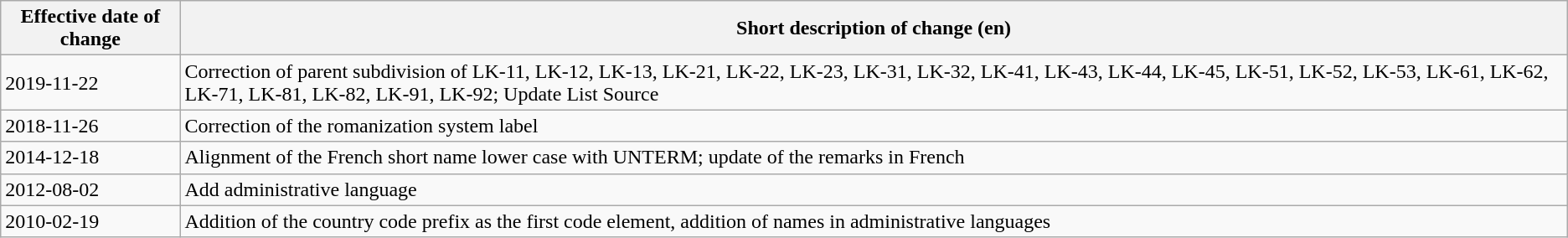<table class="wikitable">
<tr>
<th>Effective date of change</th>
<th>Short description of change (en)</th>
</tr>
<tr>
<td>2019-11-22</td>
<td>Correction of parent subdivision of LK-11, LK-12, LK-13, LK-21, LK-22, LK-23, LK-31, LK-32, LK-41, LK-43, LK-44, LK-45, LK-51, LK-52, LK-53, LK-61, LK-62, LK-71, LK-81, LK-82, LK-91, LK-92; Update List Source</td>
</tr>
<tr>
<td>2018-11-26</td>
<td>Correction of the romanization system label</td>
</tr>
<tr>
<td>2014-12-18</td>
<td>Alignment of the French short name lower case with UNTERM; update of the remarks in French</td>
</tr>
<tr>
<td>2012-08-02</td>
<td>Add administrative language</td>
</tr>
<tr>
<td>2010-02-19</td>
<td>Addition of the country code prefix as the first code element, addition of names in administrative languages</td>
</tr>
</table>
